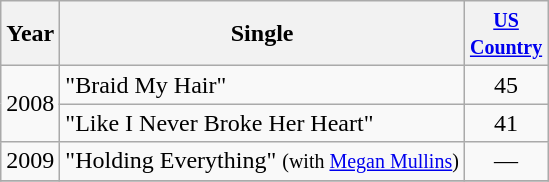<table class="wikitable">
<tr>
<th>Year</th>
<th>Single</th>
<th width="45"><small><a href='#'>US Country</a></small></th>
</tr>
<tr>
<td rowspan="2">2008</td>
<td>"Braid My Hair"</td>
<td align="center">45</td>
</tr>
<tr>
<td>"Like I Never Broke Her Heart"</td>
<td align="center">41</td>
</tr>
<tr>
<td>2009</td>
<td>"Holding Everything" <small>(with <a href='#'>Megan Mullins</a>)</small></td>
<td align="center">—</td>
</tr>
<tr>
</tr>
</table>
